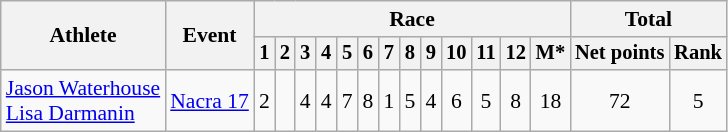<table class=wikitable style=font-size:90%>
<tr>
<th rowspan=2>Athlete</th>
<th rowspan=2>Event</th>
<th colspan=13>Race</th>
<th colspan=2>Total</th>
</tr>
<tr style=font-size:95%>
<th>1</th>
<th>2</th>
<th>3</th>
<th>4</th>
<th>5</th>
<th>6</th>
<th>7</th>
<th>8</th>
<th>9</th>
<th>10</th>
<th>11</th>
<th>12</th>
<th>M*</th>
<th>Net points</th>
<th>Rank</th>
</tr>
<tr align=center>
<td align=left><a href='#'>Jason Waterhouse</a><br><a href='#'>Lisa Darmanin</a></td>
<td align=left><a href='#'>Nacra 17</a></td>
<td>2</td>
<td></td>
<td>4</td>
<td>4</td>
<td>7</td>
<td>8</td>
<td>1</td>
<td>5</td>
<td>4</td>
<td>6</td>
<td>5</td>
<td>8</td>
<td>18</td>
<td>72</td>
<td>5</td>
</tr>
</table>
